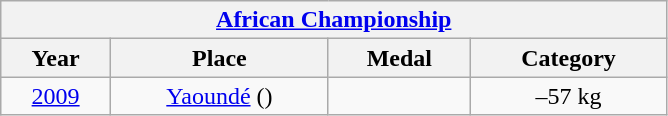<table class="wikitable center col2izq" style="text-align:center;width:445px;">
<tr>
<th colspan="4"><a href='#'>African Championship</a></th>
</tr>
<tr>
<th>Year</th>
<th>Place</th>
<th>Medal</th>
<th>Category</th>
</tr>
<tr>
<td><a href='#'>2009</a></td>
<td><a href='#'>Yaoundé</a> ()</td>
<td></td>
<td>–57 kg</td>
</tr>
</table>
